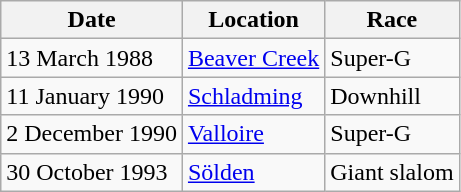<table class="wikitable">
<tr>
<th><strong>Date</strong></th>
<th><strong>Location</strong></th>
<th><strong>Race</strong></th>
</tr>
<tr>
<td>13 March 1988</td>
<td> <a href='#'>Beaver Creek</a></td>
<td>Super-G</td>
</tr>
<tr>
<td>11 January 1990</td>
<td> <a href='#'>Schladming</a></td>
<td>Downhill</td>
</tr>
<tr>
<td>2 December 1990</td>
<td> <a href='#'>Valloire</a></td>
<td>Super-G</td>
</tr>
<tr>
<td>30 October 1993</td>
<td> <a href='#'>Sölden</a></td>
<td>Giant slalom</td>
</tr>
</table>
